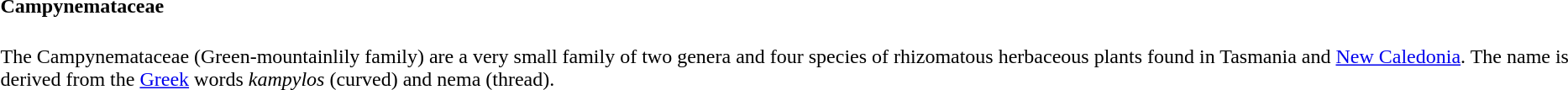<table>
<tr>
<td><br><h4>Campynemataceae</h4>
The Campynemataceae (Green-mountainlily family) are a very small family of two genera and four species of rhizomatous herbaceous plants found in Tasmania and <a href='#'>New Caledonia</a>. The name is derived from the <a href='#'>Greek</a> words <em>kampylos</em> (curved) and nema (thread).</td>
</tr>
</table>
